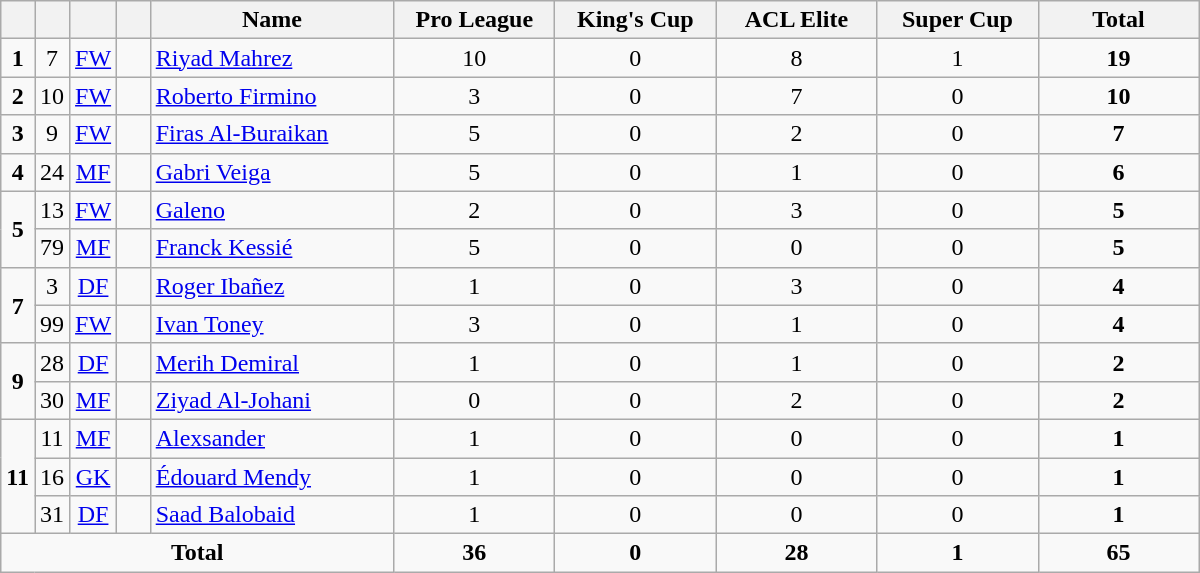<table class="wikitable" style="text-align:center">
<tr>
<th width=15></th>
<th width=15></th>
<th width=15></th>
<th width=15></th>
<th width=155>Name</th>
<th width=100>Pro League</th>
<th width=100>King's Cup</th>
<th width=100>ACL Elite</th>
<th width=100>Super Cup</th>
<th width=100>Total</th>
</tr>
<tr>
<td><strong>1</strong></td>
<td>7</td>
<td><a href='#'>FW</a></td>
<td></td>
<td align=left><a href='#'>Riyad Mahrez</a></td>
<td>10</td>
<td>0</td>
<td>8</td>
<td>1</td>
<td><strong>19</strong></td>
</tr>
<tr>
<td><strong>2</strong></td>
<td>10</td>
<td><a href='#'>FW</a></td>
<td></td>
<td align=left><a href='#'>Roberto Firmino</a></td>
<td>3</td>
<td>0</td>
<td>7</td>
<td>0</td>
<td><strong>10</strong></td>
</tr>
<tr>
<td><strong>3</strong></td>
<td>9</td>
<td><a href='#'>FW</a></td>
<td></td>
<td align=left><a href='#'>Firas Al-Buraikan</a></td>
<td>5</td>
<td>0</td>
<td>2</td>
<td>0</td>
<td><strong>7</strong></td>
</tr>
<tr>
<td><strong>4</strong></td>
<td>24</td>
<td><a href='#'>MF</a></td>
<td></td>
<td align=left><a href='#'>Gabri Veiga</a></td>
<td>5</td>
<td>0</td>
<td>1</td>
<td>0</td>
<td><strong>6</strong></td>
</tr>
<tr>
<td rowspan=2><strong>5</strong></td>
<td>13</td>
<td><a href='#'>FW</a></td>
<td></td>
<td align=left><a href='#'>Galeno</a></td>
<td>2</td>
<td>0</td>
<td>3</td>
<td>0</td>
<td><strong>5</strong></td>
</tr>
<tr>
<td>79</td>
<td><a href='#'>MF</a></td>
<td></td>
<td align=left><a href='#'>Franck Kessié</a></td>
<td>5</td>
<td>0</td>
<td>0</td>
<td>0</td>
<td><strong>5</strong></td>
</tr>
<tr>
<td rowspan=2><strong>7</strong></td>
<td>3</td>
<td><a href='#'>DF</a></td>
<td></td>
<td align=left><a href='#'>Roger Ibañez</a></td>
<td>1</td>
<td>0</td>
<td>3</td>
<td>0</td>
<td><strong>4</strong></td>
</tr>
<tr>
<td>99</td>
<td><a href='#'>FW</a></td>
<td></td>
<td align=left><a href='#'>Ivan Toney</a></td>
<td>3</td>
<td>0</td>
<td>1</td>
<td>0</td>
<td><strong>4</strong></td>
</tr>
<tr>
<td rowspan=2><strong>9</strong></td>
<td>28</td>
<td><a href='#'>DF</a></td>
<td></td>
<td align=left><a href='#'>Merih Demiral</a></td>
<td>1</td>
<td>0</td>
<td>1</td>
<td>0</td>
<td><strong>2</strong></td>
</tr>
<tr>
<td>30</td>
<td><a href='#'>MF</a></td>
<td></td>
<td align=left><a href='#'>Ziyad Al-Johani</a></td>
<td>0</td>
<td>0</td>
<td>2</td>
<td>0</td>
<td><strong>2</strong></td>
</tr>
<tr>
<td rowspan=3><strong>11</strong></td>
<td>11</td>
<td><a href='#'>MF</a></td>
<td></td>
<td align=left><a href='#'>Alexsander</a></td>
<td>1</td>
<td>0</td>
<td>0</td>
<td>0</td>
<td><strong>1</strong></td>
</tr>
<tr>
<td>16</td>
<td><a href='#'>GK</a></td>
<td></td>
<td align=left><a href='#'>Édouard Mendy</a></td>
<td>1</td>
<td>0</td>
<td>0</td>
<td>0</td>
<td><strong>1</strong></td>
</tr>
<tr>
<td>31</td>
<td><a href='#'>DF</a></td>
<td></td>
<td align=left><a href='#'>Saad Balobaid</a></td>
<td>1</td>
<td>0</td>
<td>0</td>
<td>0</td>
<td><strong>1</strong></td>
</tr>
<tr>
<td colspan=5><strong>Total</strong></td>
<td><strong>36</strong></td>
<td><strong>0</strong></td>
<td><strong>28</strong></td>
<td><strong>1</strong></td>
<td><strong>65</strong></td>
</tr>
</table>
